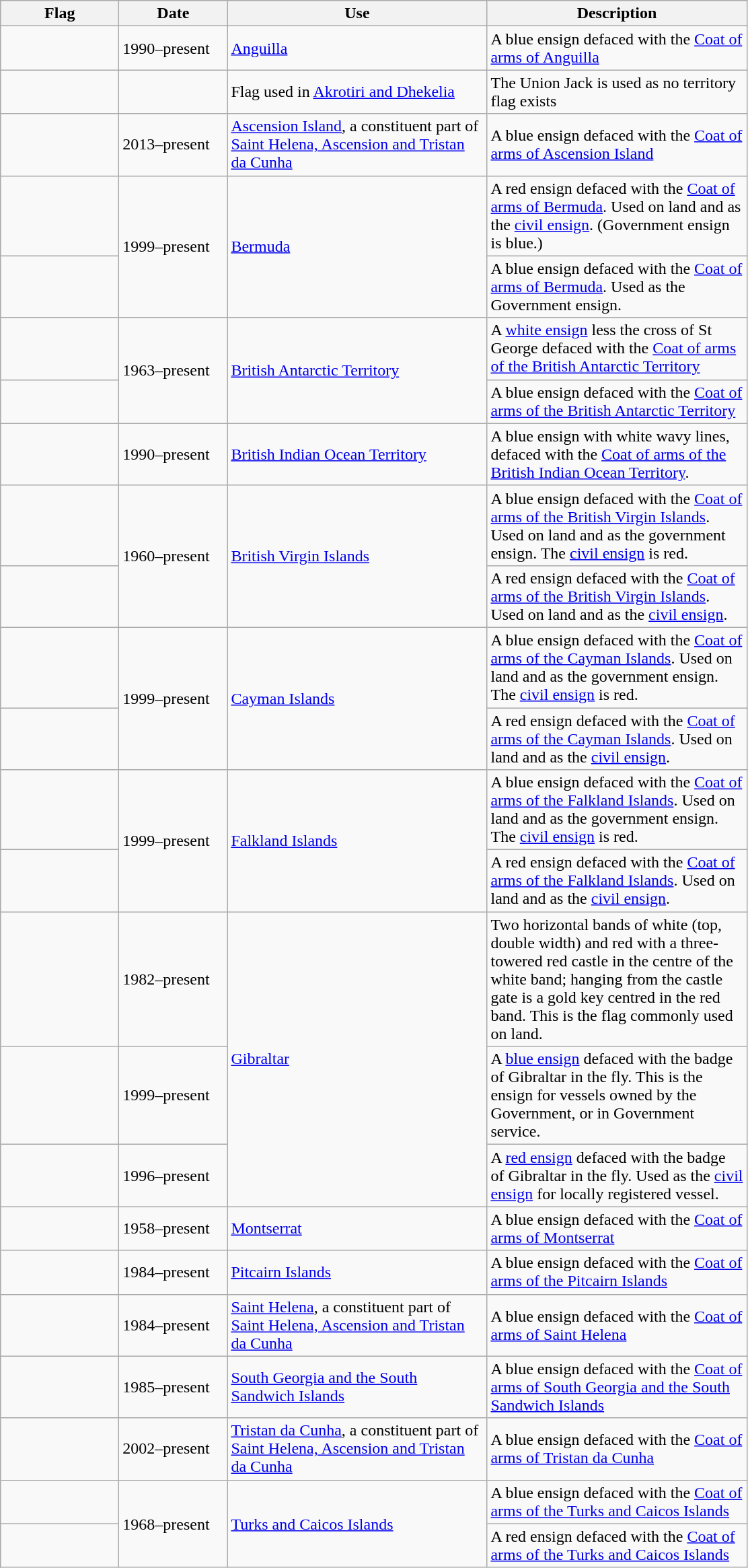<table class="wikitable">
<tr style="background:#efefef;">
<th style="width:110px;">Flag</th>
<th style="width:100px;">Date</th>
<th style="width:250px;">Use</th>
<th style="width:250px;">Description</th>
</tr>
<tr>
<td></td>
<td>1990–present</td>
<td><a href='#'>Anguilla</a></td>
<td>A blue ensign defaced with the <a href='#'>Coat of arms of Anguilla</a></td>
</tr>
<tr>
<td></td>
<td></td>
<td>Flag used in <a href='#'>Akrotiri and Dhekelia</a></td>
<td>The Union Jack is used as no territory flag exists</td>
</tr>
<tr>
<td></td>
<td>2013–present</td>
<td><a href='#'>Ascension Island</a>, a constituent part of <a href='#'>Saint Helena, Ascension and Tristan da Cunha</a></td>
<td>A blue ensign defaced with the <a href='#'>Coat of arms of Ascension Island</a></td>
</tr>
<tr>
<td></td>
<td rowspan="2">1999–present</td>
<td rowspan="2"><a href='#'>Bermuda</a></td>
<td>A red ensign defaced with the <a href='#'>Coat of arms of Bermuda</a>. Used on land and as the <a href='#'>civil ensign</a>. (Government ensign is blue.)</td>
</tr>
<tr>
<td></td>
<td>A blue ensign defaced with the <a href='#'>Coat of arms of Bermuda</a>. Used as the Government ensign.</td>
</tr>
<tr>
<td></td>
<td rowspan="2">1963–present</td>
<td rowspan="2"><a href='#'>British Antarctic Territory</a></td>
<td>A <a href='#'>white ensign</a> less the cross of St George defaced with the <a href='#'>Coat of arms of the British Antarctic Territory</a></td>
</tr>
<tr>
<td></td>
<td>A blue ensign defaced with the <a href='#'>Coat of arms of the British Antarctic Territory</a></td>
</tr>
<tr>
<td></td>
<td>1990–present</td>
<td><a href='#'>British Indian Ocean Territory</a></td>
<td>A blue ensign with white wavy lines, defaced with the <a href='#'>Coat of arms of the British Indian Ocean Territory</a>.</td>
</tr>
<tr>
<td></td>
<td rowspan="2">1960–present</td>
<td rowspan="2"><a href='#'>British Virgin Islands</a></td>
<td>A blue ensign defaced with the <a href='#'>Coat of arms of the British Virgin Islands</a>. Used on land and as the government ensign. The <a href='#'>civil ensign</a> is red.</td>
</tr>
<tr>
<td></td>
<td>A red ensign defaced with the <a href='#'>Coat of arms of the British Virgin Islands</a>. Used on land and as the <a href='#'>civil ensign</a>.</td>
</tr>
<tr>
<td></td>
<td rowspan="2">1999–present</td>
<td rowspan="2"><a href='#'>Cayman Islands</a></td>
<td>A blue ensign defaced with the <a href='#'>Coat of arms of the Cayman Islands</a>. Used on land and as the government ensign. The <a href='#'>civil ensign</a> is red.</td>
</tr>
<tr>
<td></td>
<td>A red ensign defaced with the <a href='#'>Coat of arms of the Cayman Islands</a>. Used on land and as the <a href='#'>civil ensign</a>.</td>
</tr>
<tr>
<td></td>
<td rowspan="2">1999–present</td>
<td rowspan="2"><a href='#'>Falkland Islands</a></td>
<td>A blue ensign defaced with the <a href='#'>Coat of arms of the Falkland Islands</a>. Used on land and as the government ensign. The <a href='#'>civil ensign</a> is red.</td>
</tr>
<tr>
<td></td>
<td>A red ensign defaced with the <a href='#'>Coat of arms of the Falkland Islands</a>. Used on land and as the <a href='#'>civil ensign</a>.</td>
</tr>
<tr>
<td></td>
<td>1982–present</td>
<td rowspan="3"><a href='#'>Gibraltar</a></td>
<td>Two horizontal bands of white (top, double width) and red with a three-towered red castle in the centre of the white band; hanging from the castle gate is a gold key centred in the red band. This is the flag commonly used on land.</td>
</tr>
<tr>
<td></td>
<td>1999–present</td>
<td>A <a href='#'>blue ensign</a> defaced with the badge of Gibraltar in the fly. This is the ensign for vessels owned by the Government, or in Government service.</td>
</tr>
<tr>
<td></td>
<td>1996–present</td>
<td>A <a href='#'>red ensign</a> defaced with the badge of Gibraltar in the fly. Used as the <a href='#'>civil ensign</a> for locally registered vessel.</td>
</tr>
<tr>
<td></td>
<td>1958–present</td>
<td><a href='#'>Montserrat</a></td>
<td>A blue ensign defaced with the <a href='#'>Coat of arms of Montserrat</a></td>
</tr>
<tr>
<td></td>
<td>1984–present</td>
<td><a href='#'>Pitcairn Islands</a></td>
<td>A blue ensign defaced with the <a href='#'>Coat of arms of the Pitcairn Islands</a></td>
</tr>
<tr>
<td></td>
<td>1984–present</td>
<td><a href='#'>Saint Helena</a>, a constituent part of <a href='#'>Saint Helena, Ascension and Tristan da Cunha</a></td>
<td>A blue ensign defaced with the <a href='#'>Coat of arms of Saint Helena</a></td>
</tr>
<tr>
<td></td>
<td>1985–present</td>
<td><a href='#'>South Georgia and the South Sandwich Islands</a></td>
<td>A blue ensign defaced with the <a href='#'>Coat of arms of South Georgia and the South Sandwich Islands</a></td>
</tr>
<tr>
<td></td>
<td>2002–present</td>
<td><a href='#'>Tristan da Cunha</a>, a constituent part of <a href='#'>Saint Helena, Ascension and Tristan da Cunha</a></td>
<td>A blue ensign defaced with the <a href='#'>Coat of arms of Tristan da Cunha</a></td>
</tr>
<tr>
<td></td>
<td rowspan="2">1968–present</td>
<td rowspan="2"><a href='#'>Turks and Caicos Islands</a></td>
<td>A blue ensign defaced with the <a href='#'>Coat of arms of the Turks and Caicos Islands</a></td>
</tr>
<tr>
<td></td>
<td>A red ensign defaced with the <a href='#'>Coat of arms of the Turks and Caicos Islands</a></td>
</tr>
</table>
